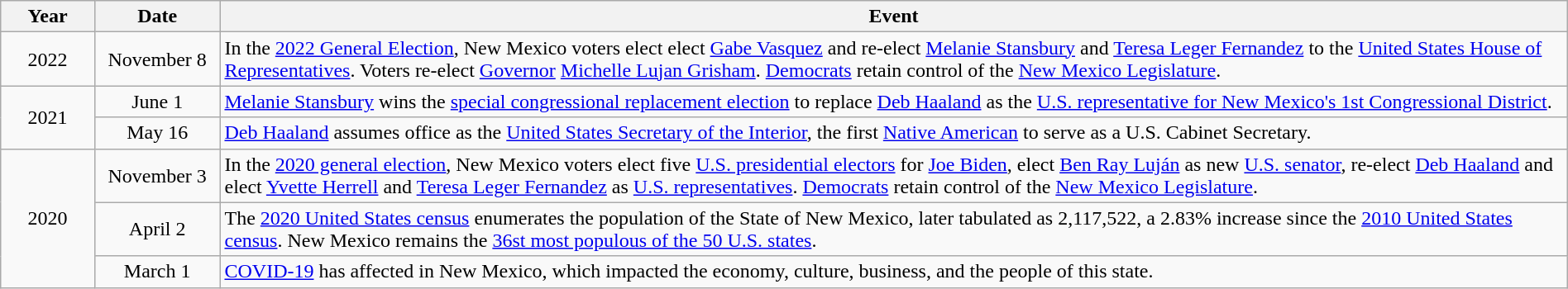<table class="wikitable" style="width:100%;">
<tr>
<th style="width:6%">Year</th>
<th style="width:8%">Date</th>
<th style="width:86%">Event</th>
</tr>
<tr>
<td align=center rowspan=1>2022</td>
<td align=center>November 8</td>
<td>In the <a href='#'>2022 General Election</a>, New Mexico voters elect elect <a href='#'>Gabe Vasquez</a> and re-elect <a href='#'>Melanie Stansbury</a> and <a href='#'>Teresa Leger Fernandez</a> to the <a href='#'>United States House of Representatives</a>. Voters re-elect <a href='#'>Governor</a> <a href='#'>Michelle Lujan Grisham</a>. <a href='#'>Democrats</a> retain control of the <a href='#'>New Mexico Legislature</a>.</td>
</tr>
<tr>
<td align=center rowspan=2>2021</td>
<td align=center>June 1</td>
<td><a href='#'>Melanie Stansbury</a> wins the <a href='#'>special congressional replacement election</a> to replace <a href='#'>Deb Haaland</a> as the <a href='#'>U.S. representative for New Mexico's 1st Congressional District</a>.</td>
</tr>
<tr>
<td align=center>May 16</td>
<td><a href='#'>Deb Haaland</a> assumes office as the <a href='#'>United States Secretary of the Interior</a>, the first <a href='#'>Native American</a> to serve as a U.S. Cabinet Secretary.</td>
</tr>
<tr>
<td align=center rowspan=3>2020</td>
<td align=center>November 3</td>
<td>In the <a href='#'>2020 general election</a>, New Mexico voters elect five <a href='#'>U.S. presidential electors</a> for <a href='#'>Joe Biden</a>, elect <a href='#'>Ben Ray Luján</a> as new <a href='#'>U.S. senator</a>, re-elect <a href='#'>Deb Haaland</a> and elect <a href='#'>Yvette Herrell</a> and <a href='#'>Teresa Leger Fernandez</a> as <a href='#'>U.S. representatives</a>.  <a href='#'>Democrats</a> retain control of the <a href='#'>New Mexico Legislature</a>.</td>
</tr>
<tr>
<td align=center>April 2</td>
<td>The <a href='#'>2020 United States census</a> enumerates the population of the State of New Mexico, later tabulated as 2,117,522, a 2.83% increase since the <a href='#'>2010 United States census</a>. New Mexico remains the <a href='#'>36st most populous of the 50 U.S. states</a>.</td>
</tr>
<tr>
<td align=center>March 1</td>
<td><a href='#'>COVID-19</a> has affected in New Mexico, which impacted the economy, culture, business, and the people of this state.</td>
</tr>
</table>
